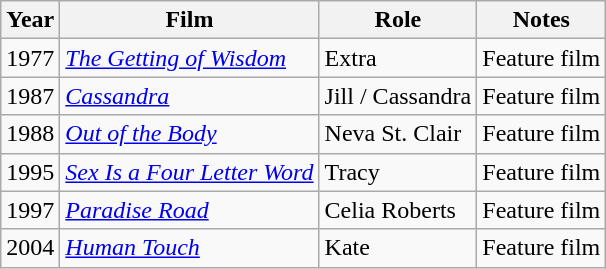<table class="wikitable">
<tr>
<th>Year</th>
<th>Film</th>
<th>Role</th>
<th>Notes</th>
</tr>
<tr>
<td>1977</td>
<td><em><a href='#'> The Getting of Wisdom</a></em></td>
<td>Extra</td>
<td>Feature film</td>
</tr>
<tr>
<td>1987</td>
<td><em><a href='#'>Cassandra</a></em></td>
<td>Jill / Cassandra</td>
<td>Feature film</td>
</tr>
<tr>
<td>1988</td>
<td><em><a href='#'>Out of the Body</a></em></td>
<td>Neva St. Clair</td>
<td>Feature film</td>
</tr>
<tr>
<td>1995</td>
<td><em><a href='#'>Sex Is a Four Letter Word</a></em></td>
<td>Tracy</td>
<td>Feature film</td>
</tr>
<tr>
<td>1997</td>
<td><em><a href='#'>Paradise Road</a></em></td>
<td>Celia Roberts</td>
<td>Feature film</td>
</tr>
<tr>
<td>2004</td>
<td><em><a href='#'>Human Touch</a></em></td>
<td>Kate</td>
<td>Feature film</td>
</tr>
</table>
